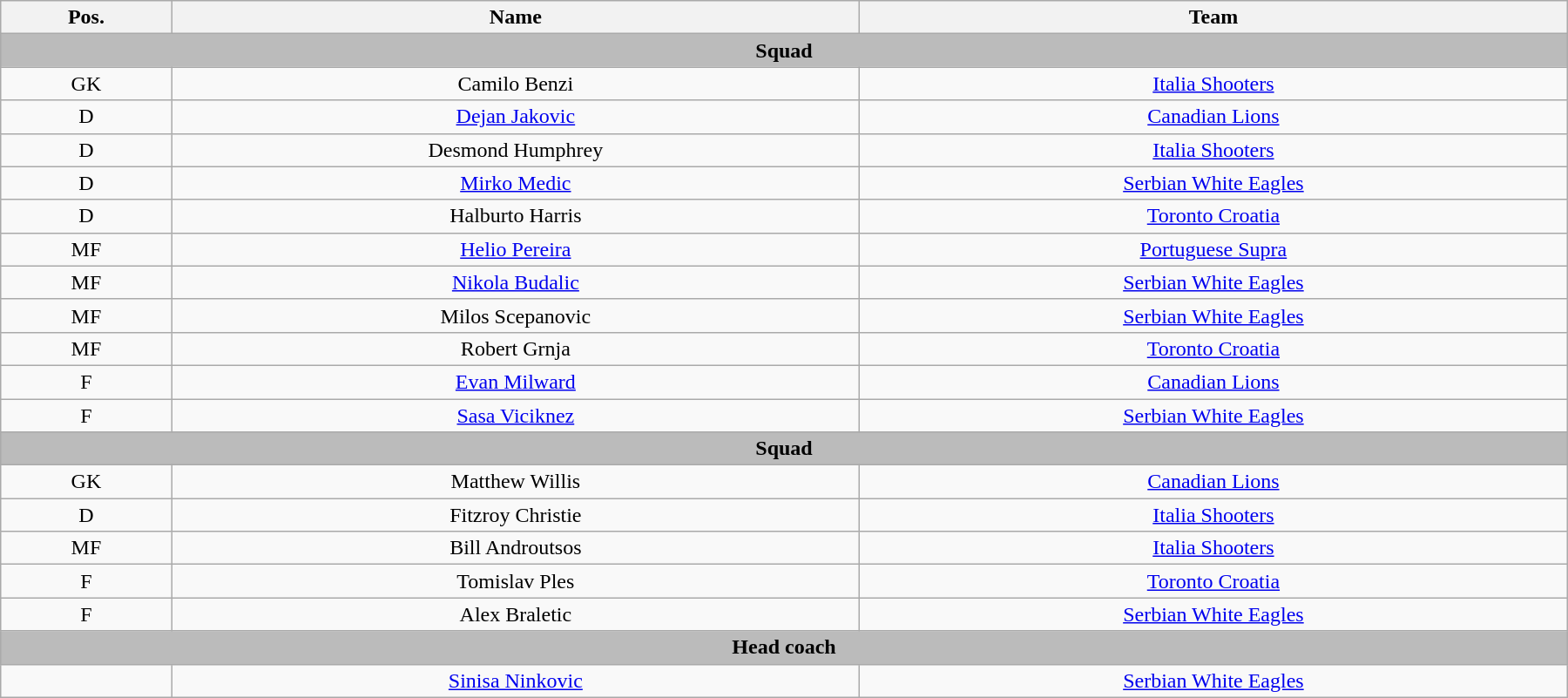<table class="wikitable mw-collapsible mw-collapsed" style="text-align: center; width: 95%; margin-left: auto; margin-right: auto">
<tr>
<th>Pos.</th>
<th>Name</th>
<th>Team</th>
</tr>
<tr>
<td colspan=3 style="background: #BBBBBB;"><strong>Squad</strong></td>
</tr>
<tr>
<td>GK</td>
<td>Camilo Benzi</td>
<td><a href='#'>Italia Shooters</a></td>
</tr>
<tr>
<td>D</td>
<td><a href='#'>Dejan Jakovic</a></td>
<td><a href='#'>Canadian Lions</a></td>
</tr>
<tr>
<td>D</td>
<td>Desmond Humphrey</td>
<td><a href='#'>Italia Shooters</a></td>
</tr>
<tr>
<td>D</td>
<td><a href='#'>Mirko Medic</a></td>
<td><a href='#'>Serbian White Eagles</a></td>
</tr>
<tr>
<td>D</td>
<td>Halburto Harris</td>
<td><a href='#'>Toronto Croatia</a></td>
</tr>
<tr>
<td>MF</td>
<td><a href='#'>Helio Pereira</a></td>
<td><a href='#'>Portuguese Supra</a></td>
</tr>
<tr>
<td>MF</td>
<td><a href='#'>Nikola Budalic</a></td>
<td><a href='#'>Serbian White Eagles</a></td>
</tr>
<tr>
<td>MF</td>
<td>Milos Scepanovic</td>
<td><a href='#'>Serbian White Eagles</a></td>
</tr>
<tr>
<td>MF</td>
<td>Robert Grnja</td>
<td><a href='#'>Toronto Croatia</a></td>
</tr>
<tr>
<td>F</td>
<td><a href='#'>Evan Milward</a></td>
<td><a href='#'>Canadian Lions</a></td>
</tr>
<tr>
<td>F</td>
<td><a href='#'>Sasa Viciknez</a></td>
<td><a href='#'>Serbian White Eagles</a></td>
</tr>
<tr>
<td colspan=3 style="background: #BBBBBB;"><strong>Squad</strong></td>
</tr>
<tr>
<td>GK</td>
<td>Matthew Willis</td>
<td><a href='#'>Canadian Lions</a></td>
</tr>
<tr>
<td>D</td>
<td>Fitzroy Christie</td>
<td><a href='#'>Italia Shooters</a></td>
</tr>
<tr>
<td>MF</td>
<td>Bill Androutsos</td>
<td><a href='#'>Italia Shooters</a></td>
</tr>
<tr>
<td>F</td>
<td>Tomislav Ples</td>
<td><a href='#'>Toronto Croatia</a></td>
</tr>
<tr>
<td>F</td>
<td>Alex Braletic</td>
<td><a href='#'>Serbian White Eagles</a></td>
</tr>
<tr>
<td colspan=3 style="background: #BBBBBB;"><strong>Head coach</strong></td>
</tr>
<tr>
<td></td>
<td><a href='#'>Sinisa Ninkovic</a></td>
<td><a href='#'>Serbian White Eagles</a></td>
</tr>
</table>
